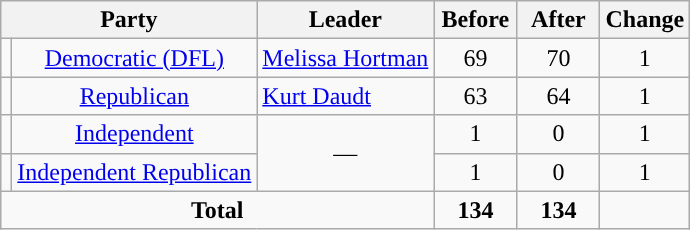<table class="wikitable" style="text-align:center;">
<tr>
<th colspan=2>Party</th>
<th>Leader</th>
<th style="width:3em">Before</th>
<th style="width:3em">After</th>
<th style="width:3em">Change</th>
</tr>
<tr>
<td style="background-color:"></td>
<td><a href='#'>Democratic (DFL)</a></td>
<td style="text-align:left;"><a href='#'>Melissa Hortman</a></td>
<td>69</td>
<td>70</td>
<td> 1</td>
</tr>
<tr>
<td style="background-color:"></td>
<td><a href='#'>Republican</a></td>
<td style="text-align:left;"><a href='#'>Kurt Daudt</a></td>
<td>63</td>
<td>64</td>
<td> 1</td>
</tr>
<tr>
<td style="background-color:"></td>
<td><a href='#'>Independent</a></td>
<td rowspan="2">—</td>
<td>1</td>
<td>0</td>
<td> 1</td>
</tr>
<tr>
<td style="background-color:"></td>
<td><a href='#'>Independent Republican</a></td>
<td>1</td>
<td>0</td>
<td> 1</td>
</tr>
<tr>
<td colspan="3"><strong>Total</strong></td>
<td><strong>134</strong></td>
<td><strong>134</strong></td>
<td></td>
</tr>
</table>
